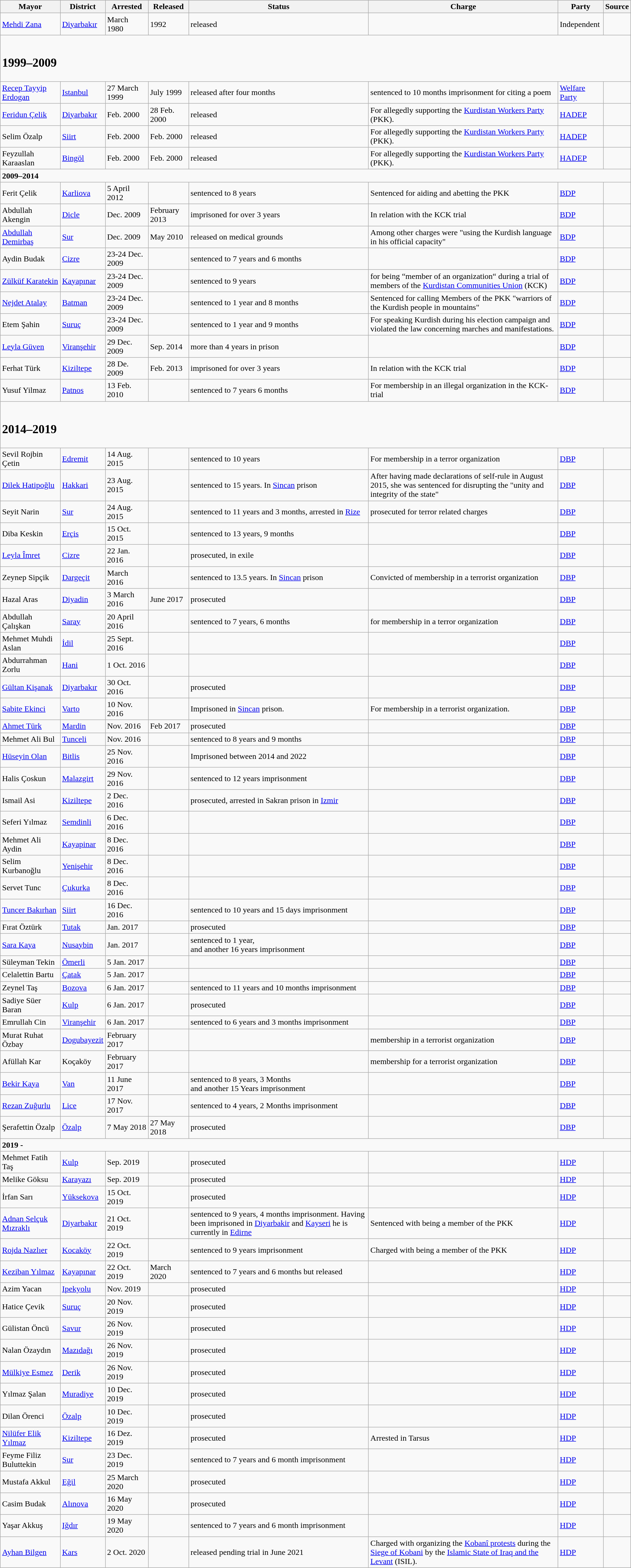<table class="wikitable">
<tr>
<th>Mayor</th>
<th>District</th>
<th>Arrested</th>
<th>Released</th>
<th>Status</th>
<th>Charge</th>
<th>Party</th>
<th>Source</th>
</tr>
<tr>
<td><a href='#'>Mehdi Zana</a></td>
<td><a href='#'>Diyarbakır</a></td>
<td>March 1980</td>
<td>1992</td>
<td>released</td>
<td></td>
<td>Independent</td>
<td></td>
</tr>
<tr>
<td colspan="8"><br><h2>1999–2009</h2></td>
</tr>
<tr>
<td><a href='#'>Recep Tayyip Erdogan</a></td>
<td><a href='#'>Istanbul</a></td>
<td>27 March 1999</td>
<td>July 1999</td>
<td>released after four months</td>
<td>sentenced to 10 months imprisonment for citing a poem</td>
<td><a href='#'>Welfare Party</a></td>
<td></td>
</tr>
<tr>
<td><a href='#'>Feridun Çelik</a></td>
<td><a href='#'>Diyarbakır</a></td>
<td>Feb. 2000</td>
<td>28 Feb. 2000</td>
<td>released</td>
<td>For allegedly supporting the <a href='#'>Kurdistan Workers Party</a> (PKK).</td>
<td><a href='#'>HADEP</a></td>
<td></td>
</tr>
<tr>
<td>Selim Özalp</td>
<td><a href='#'>Siirt</a></td>
<td>Feb. 2000</td>
<td>Feb. 2000</td>
<td>released</td>
<td>For allegedly supporting the <a href='#'>Kurdistan Workers Party</a> (PKK).</td>
<td><a href='#'>HADEP</a></td>
<td></td>
</tr>
<tr>
<td>Feyzullah Karaaslan</td>
<td><a href='#'>Bingöl</a></td>
<td>Feb. 2000</td>
<td>Feb. 2000</td>
<td>released</td>
<td>For allegedly supporting the <a href='#'>Kurdistan Workers Party</a> (PKK).</td>
<td><a href='#'>HADEP</a></td>
<td></td>
</tr>
<tr>
<td colspan="8"><strong>2009–2014</strong></td>
</tr>
<tr>
<td>Ferit Çelik</td>
<td><a href='#'>Karliova</a></td>
<td>5 April 2012</td>
<td></td>
<td>sentenced to 8 years</td>
<td>Sentenced for aiding and abetting the PKK</td>
<td><a href='#'>BDP</a></td>
<td></td>
</tr>
<tr>
<td>Abdullah Akengin</td>
<td><a href='#'>Dicle</a></td>
<td>Dec. 2009</td>
<td>February 2013</td>
<td>imprisoned for over 3 years</td>
<td>In relation with the KCK trial</td>
<td><a href='#'>BDP</a></td>
<td></td>
</tr>
<tr>
<td><a href='#'>Abdullah Demirbaş</a></td>
<td><a href='#'>Sur</a></td>
<td>Dec. 2009</td>
<td>May 2010</td>
<td>released on medical grounds</td>
<td>Among other charges were "using the Kurdish language in his official capacity"</td>
<td><a href='#'>BDP</a></td>
<td></td>
</tr>
<tr>
<td>Aydin Budak</td>
<td><a href='#'>Cizre</a></td>
<td>23-24 Dec. 2009</td>
<td></td>
<td>sentenced to 7 years and 6 months</td>
<td></td>
<td><a href='#'>BDP</a></td>
<td></td>
</tr>
<tr>
<td><a href='#'>Zülküf Karatekin</a></td>
<td><a href='#'>Kayapınar</a></td>
<td>23-24 Dec. 2009</td>
<td></td>
<td>sentenced to 9 years</td>
<td>for being “member of an organization“ during a trial of members of the <a href='#'>Kurdistan Communities Union</a> (KCK)</td>
<td><a href='#'>BDP</a></td>
<td></td>
</tr>
<tr>
<td><a href='#'>Nejdet Atalay</a></td>
<td><a href='#'>Batman</a></td>
<td>23-24 Dec. 2009</td>
<td></td>
<td>sentenced to 1 year and 8 months</td>
<td>Sentenced for calling Members of the PKK "warriors of the Kurdish people in mountains"</td>
<td><a href='#'>BDP</a></td>
<td></td>
</tr>
<tr>
<td>Etem Şahin</td>
<td><a href='#'>Suruç</a></td>
<td>23-24 Dec. 2009</td>
<td></td>
<td>sentenced to 1 year and 9 months</td>
<td>For speaking Kurdish during his election campaign and violated the law concerning marches and manifestations.</td>
<td><a href='#'>BDP</a></td>
<td></td>
</tr>
<tr>
<td><a href='#'>Leyla Güven</a></td>
<td><a href='#'>Viranşehir</a></td>
<td>29 Dec. 2009</td>
<td>Sep. 2014</td>
<td>more than 4 years in prison</td>
<td></td>
<td><a href='#'>BDP</a></td>
<td></td>
</tr>
<tr>
<td>Ferhat Türk</td>
<td><a href='#'>Kiziltepe</a></td>
<td>28 De. 2009</td>
<td>Feb. 2013</td>
<td>imprisoned for over 3 years</td>
<td>In relation with the KCK trial</td>
<td><a href='#'>BDP</a></td>
<td></td>
</tr>
<tr>
<td>Yusuf Yilmaz</td>
<td><a href='#'>Patnos</a></td>
<td>13 Feb. 2010</td>
<td></td>
<td>sentenced to 7 years 6 months</td>
<td>For membership in an illegal organization in the KCK-trial</td>
<td><a href='#'>BDP</a></td>
<td></td>
</tr>
<tr>
<td colspan="8"><br><h2>2014–2019</h2></td>
</tr>
<tr>
<td>Sevil Rojbin Çetin</td>
<td><a href='#'>Edremit</a></td>
<td>14 Aug. 2015</td>
<td></td>
<td>sentenced to 10 years</td>
<td>For membership in a terror organization</td>
<td><a href='#'>DBP</a></td>
<td></td>
</tr>
<tr>
<td><a href='#'>Dilek Hatipoğlu</a></td>
<td><a href='#'>Hakkari</a></td>
<td>23 Aug. 2015</td>
<td></td>
<td>sentenced to 15 years. In <a href='#'>Sincan</a> prison</td>
<td>After having made declarations of self-rule in August 2015, she was sentenced for disrupting the "unity and integrity of the state"</td>
<td><a href='#'>DBP</a></td>
<td></td>
</tr>
<tr>
<td>Seyit Narin</td>
<td><a href='#'>Sur</a></td>
<td>24 Aug. 2015</td>
<td></td>
<td>sentenced to 11 years and 3 months, arrested in <a href='#'>Rize</a></td>
<td>prosecuted for terror related charges</td>
<td><a href='#'>DBP</a></td>
<td></td>
</tr>
<tr>
<td>Diba Keskin</td>
<td><a href='#'>Erçis</a></td>
<td>15 Oct. 2015</td>
<td></td>
<td>sentenced  to 13 years, 9 months</td>
<td></td>
<td><a href='#'>DBP</a></td>
<td></td>
</tr>
<tr>
<td><a href='#'>Leyla Îmret</a></td>
<td><a href='#'>Cizre</a></td>
<td>22 Jan. 2016</td>
<td></td>
<td>prosecuted, in exile</td>
<td></td>
<td><a href='#'>DBP</a></td>
<td></td>
</tr>
<tr>
<td>Zeynep Sipçik</td>
<td><a href='#'>Dargeçit</a></td>
<td>March 2016</td>
<td></td>
<td>sentenced  to 13.5 years. In <a href='#'>Sincan</a> prison</td>
<td>Convicted of membership in a terrorist organization</td>
<td><a href='#'>DBP</a></td>
<td></td>
</tr>
<tr>
<td>Hazal Aras</td>
<td><a href='#'>Diyadin</a></td>
<td>3 March 2016</td>
<td>June 2017</td>
<td>prosecuted</td>
<td></td>
<td><a href='#'>DBP</a></td>
<td></td>
</tr>
<tr>
<td>Abdullah Çalışkan</td>
<td><a href='#'>Saray</a></td>
<td>20 April 2016</td>
<td></td>
<td>sentenced to 7 years, 6 months</td>
<td>for membership in a terror organization</td>
<td><a href='#'>DBP</a></td>
<td></td>
</tr>
<tr>
<td>Mehmet Muhdi Aslan</td>
<td><a href='#'>İdil</a></td>
<td>25 Sept. 2016</td>
<td></td>
<td></td>
<td></td>
<td><a href='#'>DBP</a></td>
<td></td>
</tr>
<tr>
<td>Abdurrahman Zorlu</td>
<td><a href='#'>Hani</a></td>
<td>1 Oct. 2016</td>
<td></td>
<td></td>
<td></td>
<td><a href='#'>DBP</a></td>
<td></td>
</tr>
<tr>
<td><a href='#'>Gültan Kişanak</a></td>
<td><a href='#'>Diyarbakır</a></td>
<td>30 Oct. 2016</td>
<td></td>
<td>prosecuted</td>
<td></td>
<td><a href='#'>DBP</a></td>
<td></td>
</tr>
<tr>
<td><a href='#'>Sabite Ekinci</a></td>
<td><a href='#'>Varto</a></td>
<td>10 Nov. 2016</td>
<td></td>
<td>Imprisoned in <a href='#'>Sincan</a> prison.</td>
<td>For membership in a terrorist organization.</td>
<td><a href='#'>DBP</a></td>
<td></td>
</tr>
<tr>
<td><a href='#'>Ahmet Türk</a></td>
<td><a href='#'>Mardin</a></td>
<td>Nov. 2016</td>
<td>Feb 2017</td>
<td>prosecuted</td>
<td></td>
<td><a href='#'>DBP</a></td>
<td></td>
</tr>
<tr>
<td>Mehmet Ali Bul</td>
<td><a href='#'>Tunceli</a></td>
<td>Nov. 2016</td>
<td></td>
<td>sentenced to 8 years and 9 months</td>
<td></td>
<td><a href='#'>DBP</a></td>
<td></td>
</tr>
<tr>
<td><a href='#'>Hüseyin Olan</a></td>
<td><a href='#'>Bitlis</a></td>
<td>25 Nov. 2016</td>
<td></td>
<td>Imprisoned between 2014 and 2022</td>
<td></td>
<td><a href='#'>DBP</a></td>
<td></td>
</tr>
<tr>
<td>Halis Çoskun</td>
<td><a href='#'>Malazgirt</a></td>
<td>29 Nov. 2016</td>
<td></td>
<td>sentenced to 12 years imprisonment</td>
<td></td>
<td><a href='#'>DBP</a></td>
<td></td>
</tr>
<tr>
<td>Ismail Asi</td>
<td><a href='#'>Kiziltepe</a></td>
<td>2 Dec. 2016</td>
<td></td>
<td>prosecuted, arrested in Sakran prison in <a href='#'>Izmir</a></td>
<td></td>
<td><a href='#'>DBP</a></td>
<td></td>
</tr>
<tr>
<td>Seferi Yılmaz</td>
<td><a href='#'>Semdinli</a></td>
<td>6 Dec. 2016</td>
<td></td>
<td></td>
<td></td>
<td><a href='#'>DBP</a></td>
<td></td>
</tr>
<tr>
<td>Mehmet Ali Aydin</td>
<td><a href='#'>Kayapinar</a></td>
<td>8 Dec. 2016</td>
<td></td>
<td></td>
<td></td>
<td><a href='#'>DBP</a></td>
<td></td>
</tr>
<tr>
<td>Selim Kurbanoğlu</td>
<td><a href='#'>Yenişehir</a></td>
<td>8 Dec. 2016</td>
<td></td>
<td></td>
<td></td>
<td><a href='#'>DBP</a></td>
<td></td>
</tr>
<tr>
<td>Servet Tunc</td>
<td><a href='#'>Çukurka</a></td>
<td>8 Dec. 2016</td>
<td></td>
<td></td>
<td></td>
<td><a href='#'>DBP</a></td>
<td></td>
</tr>
<tr>
<td><a href='#'>Tuncer Bakırhan</a></td>
<td><a href='#'>Siirt</a></td>
<td>16 Dec. 2016</td>
<td></td>
<td>sentenced to 10 years and 15 days imprisonment</td>
<td></td>
<td><a href='#'>DBP</a></td>
<td></td>
</tr>
<tr>
<td>Fırat Öztürk</td>
<td><a href='#'>Tutak</a></td>
<td>Jan. 2017</td>
<td></td>
<td>prosecuted</td>
<td></td>
<td><a href='#'>DBP</a></td>
<td></td>
</tr>
<tr>
<td><a href='#'>Sara Kaya</a></td>
<td><a href='#'>Nusaybin</a></td>
<td>Jan. 2017</td>
<td></td>
<td>sentenced to 1 year,<br>and another 16 years imprisonment</td>
<td></td>
<td><a href='#'>DBP</a></td>
<td></td>
</tr>
<tr>
<td>Süleyman Tekin</td>
<td><a href='#'>Ömerli</a></td>
<td>5 Jan. 2017</td>
<td></td>
<td></td>
<td></td>
<td><a href='#'>DBP</a></td>
<td></td>
</tr>
<tr>
<td>Celalettin Bartu</td>
<td><a href='#'>Çatak</a></td>
<td>5 Jan. 2017</td>
<td></td>
<td></td>
<td></td>
<td><a href='#'>DBP</a></td>
<td></td>
</tr>
<tr>
<td>Zeynel Taş</td>
<td><a href='#'>Bozova</a></td>
<td>6 Jan. 2017</td>
<td></td>
<td>sentenced to 11 years and 10 months imprisonment</td>
<td></td>
<td><a href='#'>DBP</a></td>
<td></td>
</tr>
<tr>
<td>Sadiye Süer Baran</td>
<td><a href='#'>Kulp</a></td>
<td>6 Jan. 2017</td>
<td></td>
<td>prosecuted</td>
<td></td>
<td><a href='#'>DBP</a></td>
<td></td>
</tr>
<tr>
<td>Emrullah Cin</td>
<td><a href='#'>Viranşehir</a></td>
<td>6 Jan. 2017</td>
<td></td>
<td>sentenced to 6 years and 3 months imprisonment</td>
<td></td>
<td><a href='#'>DBP</a></td>
<td></td>
</tr>
<tr>
<td>Murat Ruhat Özbay</td>
<td><a href='#'>Dogubayezit</a></td>
<td>February 2017</td>
<td></td>
<td></td>
<td>membership in a terrorist organization</td>
<td><a href='#'>DBP</a></td>
<td></td>
</tr>
<tr>
<td>Afüllah Kar</td>
<td>Koçaköy</td>
<td>February 2017</td>
<td></td>
<td></td>
<td>membership for a terrorist organization</td>
<td><a href='#'>DBP</a></td>
<td></td>
</tr>
<tr>
<td><a href='#'>Bekir Kaya</a></td>
<td><a href='#'>Van</a></td>
<td>11 June 2017</td>
<td></td>
<td>sentenced to 8 years, 3 Months<br>and another 15 Years imprisonment</td>
<td></td>
<td><a href='#'>DBP</a></td>
<td></td>
</tr>
<tr>
<td><a href='#'>Rezan Zuĝurlu</a></td>
<td><a href='#'>Lice</a></td>
<td>17 Nov. 2017</td>
<td></td>
<td>sentenced to 4 years, 2 Months imprisonment</td>
<td></td>
<td><a href='#'>DBP</a></td>
<td></td>
</tr>
<tr>
<td>Şerafettin Özalp</td>
<td><a href='#'>Özalp</a></td>
<td>7 May 2018</td>
<td>27 May 2018</td>
<td>prosecuted</td>
<td></td>
<td><a href='#'>DBP</a></td>
<td></td>
</tr>
<tr>
<td colspan="8"><strong>2019 -</strong></td>
</tr>
<tr>
<td>Mehmet Fatih Taş</td>
<td><a href='#'>Kulp</a></td>
<td>Sep. 2019</td>
<td></td>
<td>prosecuted</td>
<td></td>
<td><a href='#'>HDP</a></td>
<td></td>
</tr>
<tr>
<td>Melike Göksu</td>
<td><a href='#'>Karayazı</a></td>
<td>Sep. 2019</td>
<td></td>
<td>prosecuted</td>
<td></td>
<td><a href='#'>HDP</a></td>
<td></td>
</tr>
<tr>
<td>İrfan Sarı</td>
<td><a href='#'>Yüksekova</a></td>
<td>15 Oct. 2019</td>
<td></td>
<td>prosecuted</td>
<td></td>
<td><a href='#'>HDP</a></td>
<td></td>
</tr>
<tr>
<td><a href='#'>Adnan Selçuk Mızraklı</a></td>
<td><a href='#'>Diyarbakır</a></td>
<td>21 Oct. 2019</td>
<td></td>
<td>sentenced to 9 years, 4 months imprisonment. Having been imprisoned in <a href='#'>Diyarbakir</a> and <a href='#'>Kayseri</a> he is currently in <a href='#'>Edirne</a></td>
<td>Sentenced with being a member of the PKK</td>
<td><a href='#'>HDP</a></td>
<td></td>
</tr>
<tr>
<td><a href='#'>Rojda Nazlıer</a></td>
<td><a href='#'>Kocaköy</a></td>
<td>22 Oct. 2019</td>
<td></td>
<td>sentenced to 9 years  imprisonment</td>
<td>Charged with being a member of the PKK</td>
<td><a href='#'>HDP</a></td>
<td></td>
</tr>
<tr>
<td><a href='#'>Keziban Yılmaz</a></td>
<td><a href='#'>Kayapınar</a></td>
<td>22 Oct. 2019</td>
<td>March 2020</td>
<td>sentenced to 7 years and 6 months but released</td>
<td></td>
<td><a href='#'>HDP</a></td>
<td></td>
</tr>
<tr>
<td>Azim Yacan</td>
<td><a href='#'>Ipekyolu</a></td>
<td>Nov. 2019</td>
<td></td>
<td>prosecuted</td>
<td></td>
<td><a href='#'>HDP</a></td>
<td></td>
</tr>
<tr>
<td>Hatice Çevik</td>
<td><a href='#'>Suruç</a></td>
<td>20 Nov. 2019</td>
<td></td>
<td>prosecuted</td>
<td></td>
<td><a href='#'>HDP</a></td>
<td></td>
</tr>
<tr>
<td>Gülistan Öncü</td>
<td><a href='#'>Savur</a></td>
<td>26 Nov. 2019</td>
<td></td>
<td>prosecuted</td>
<td></td>
<td><a href='#'>HDP</a></td>
<td></td>
</tr>
<tr>
<td>Nalan Özaydın</td>
<td><a href='#'>Mazıdağı</a></td>
<td>26 Nov. 2019</td>
<td></td>
<td>prosecuted</td>
<td></td>
<td><a href='#'>HDP</a></td>
<td></td>
</tr>
<tr>
<td><a href='#'>Mülkiye Esmez</a></td>
<td><a href='#'>Derik</a></td>
<td>26 Nov. 2019</td>
<td></td>
<td>prosecuted</td>
<td></td>
<td><a href='#'>HDP</a></td>
<td></td>
</tr>
<tr>
<td>Yılmaz Şalan</td>
<td><a href='#'>Muradiye</a></td>
<td>10 Dec. 2019</td>
<td></td>
<td>prosecuted</td>
<td></td>
<td><a href='#'>HDP</a></td>
<td></td>
</tr>
<tr>
<td>Dilan Örenci</td>
<td><a href='#'>Özalp</a></td>
<td>10 Dec. 2019</td>
<td></td>
<td>prosecuted</td>
<td></td>
<td><a href='#'>HDP</a></td>
<td></td>
</tr>
<tr>
<td><a href='#'>Nilüfer Elik Yılmaz</a></td>
<td><a href='#'>Kiziltepe</a></td>
<td>16 Dez. 2019</td>
<td></td>
<td>prosecuted</td>
<td>Arrested in Tarsus</td>
<td><a href='#'>HDP</a></td>
<td></td>
</tr>
<tr>
<td>Feyme Filiz Buluttekin</td>
<td><a href='#'>Sur</a></td>
<td>23 Dec. 2019</td>
<td></td>
<td>sentenced to 7 years and 6 month imprisonment</td>
<td></td>
<td><a href='#'>HDP</a></td>
<td></td>
</tr>
<tr>
<td>Mustafa Akkul</td>
<td><a href='#'>Eğil</a></td>
<td>25 March 2020</td>
<td></td>
<td>prosecuted</td>
<td></td>
<td><a href='#'>HDP</a></td>
<td></td>
</tr>
<tr>
<td>Casim Budak</td>
<td><a href='#'>Alınova</a></td>
<td>16 May 2020</td>
<td></td>
<td>prosecuted</td>
<td></td>
<td><a href='#'>HDP</a></td>
<td></td>
</tr>
<tr>
<td>Yaşar Akkuş</td>
<td><a href='#'>Iğdır</a></td>
<td>19 May 2020</td>
<td></td>
<td>sentenced to 7 years and 6 month imprisonment</td>
<td></td>
<td><a href='#'>HDP</a></td>
<td></td>
</tr>
<tr>
<td><a href='#'>Ayhan Bilgen</a></td>
<td><a href='#'>Kars</a></td>
<td>2 Oct. 2020</td>
<td></td>
<td>released pending trial in June 2021</td>
<td>Charged with organizing the <a href='#'>Kobanî protests</a> during the <a href='#'>Siege of Kobani</a> by the <a href='#'>Islamic State of Iraq and the Levant</a> (ISIL).</td>
<td><a href='#'>HDP</a></td>
<td></td>
</tr>
</table>
